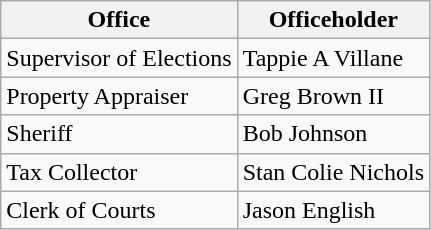<table class="wikitable">
<tr>
<th>Office</th>
<th>Officeholder</th>
</tr>
<tr>
<td>Supervisor of Elections </td>
<td>Tappie A Villane</td>
</tr>
<tr>
<td>Property Appraiser</td>
<td>Greg Brown II</td>
</tr>
<tr>
<td>Sheriff</td>
<td>Bob Johnson</td>
</tr>
<tr>
<td>Tax Collector</td>
<td>Stan Colie Nichols</td>
</tr>
<tr>
<td>Clerk of Courts</td>
<td>Jason English</td>
</tr>
</table>
